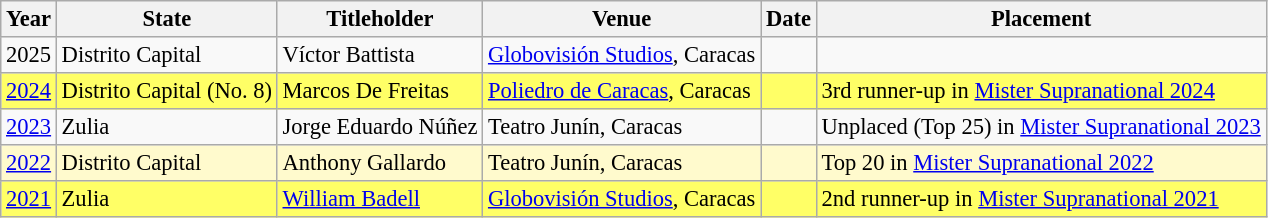<table class="wikitable" style="margin: 0 1em 0 0; background: #f9f9f9; border: 1px #aaa solid; border-collapse: collapse; font-size: 94%;">
<tr>
<th>Year</th>
<th>State</th>
<th>Titleholder</th>
<th>Venue</th>
<th>Date</th>
<th>Placement</th>
</tr>
<tr>
<td>2025</td>
<td>Distrito Capital</td>
<td>Víctor Battista</td>
<td><a href='#'>Globovisión Studios</a>, Caracas</td>
<td></td>
<td></td>
</tr>
<tr style="background-color:#FFFF66;">
<td><a href='#'>2024</a></td>
<td>Distrito Capital (No. 8)</td>
<td>Marcos De Freitas</td>
<td><a href='#'>Poliedro de Caracas</a>, Caracas</td>
<td></td>
<td>3rd runner-up in <a href='#'>Mister Supranational 2024</a></td>
</tr>
<tr>
<td><a href='#'>2023</a></td>
<td>Zulia</td>
<td>Jorge Eduardo Núñez</td>
<td>Teatro Junín, Caracas</td>
<td></td>
<td>Unplaced (Top 25) in <a href='#'>Mister Supranational 2023</a></td>
</tr>
<tr style="background-color:#FFFACD;">
<td><a href='#'>2022</a></td>
<td>Distrito Capital</td>
<td>Anthony Gallardo</td>
<td>Teatro Junín, Caracas</td>
<td></td>
<td>Top 20 in <a href='#'>Mister Supranational 2022</a></td>
</tr>
<tr style="background-color:#FFFF66;">
<td><a href='#'>2021</a></td>
<td>Zulia</td>
<td><a href='#'>William Badell</a></td>
<td><a href='#'>Globovisión Studios</a>, Caracas</td>
<td></td>
<td>2nd runner-up in <a href='#'>Mister Supranational 2021</a></td>
</tr>
</table>
